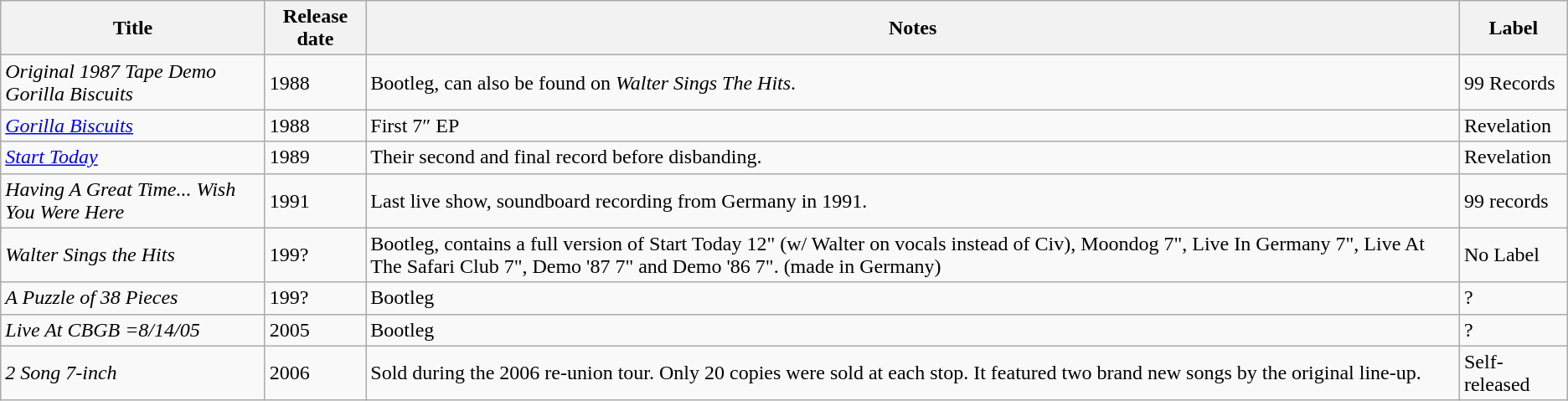<table class="wikitable">
<tr>
<th>Title</th>
<th>Release date</th>
<th>Notes</th>
<th>Label</th>
</tr>
<tr>
<td><em>Original 1987 Tape Demo Gorilla Biscuits</em></td>
<td>1988</td>
<td>Bootleg, can also be found on <em>Walter Sings The Hits</em>.</td>
<td>99 Records</td>
</tr>
<tr>
<td><em><a href='#'>Gorilla Biscuits</a></em></td>
<td>1988</td>
<td>First  7″ EP</td>
<td>Revelation</td>
</tr>
<tr>
<td><em><a href='#'>Start Today</a></em></td>
<td>1989</td>
<td>Their second and final record before disbanding.</td>
<td>Revelation</td>
</tr>
<tr>
<td><em>Having A Great Time... Wish You Were Here</em></td>
<td>1991</td>
<td>Last live show, soundboard recording from Germany in 1991.</td>
<td>99 records</td>
</tr>
<tr>
<td><em>Walter Sings the Hits</em></td>
<td>199?</td>
<td>Bootleg, contains a full version of Start Today 12" (w/ Walter on vocals instead of Civ), Moondog 7", Live In Germany 7", Live At The Safari Club 7", Demo '87 7" and Demo '86 7". (made in Germany)</td>
<td>No Label</td>
</tr>
<tr>
<td><em>A Puzzle of 38 Pieces</em></td>
<td>199?</td>
<td>Bootleg</td>
<td>?</td>
</tr>
<tr>
<td><em>Live At CBGB =8/14/05</em></td>
<td>2005</td>
<td>Bootleg</td>
<td>?</td>
</tr>
<tr>
<td><em>2 Song 7-inch</em></td>
<td>2006</td>
<td>Sold during the 2006 re-union tour. Only 20 copies were sold at each stop. It featured two brand new songs by the original line-up.</td>
<td>Self-released</td>
</tr>
</table>
